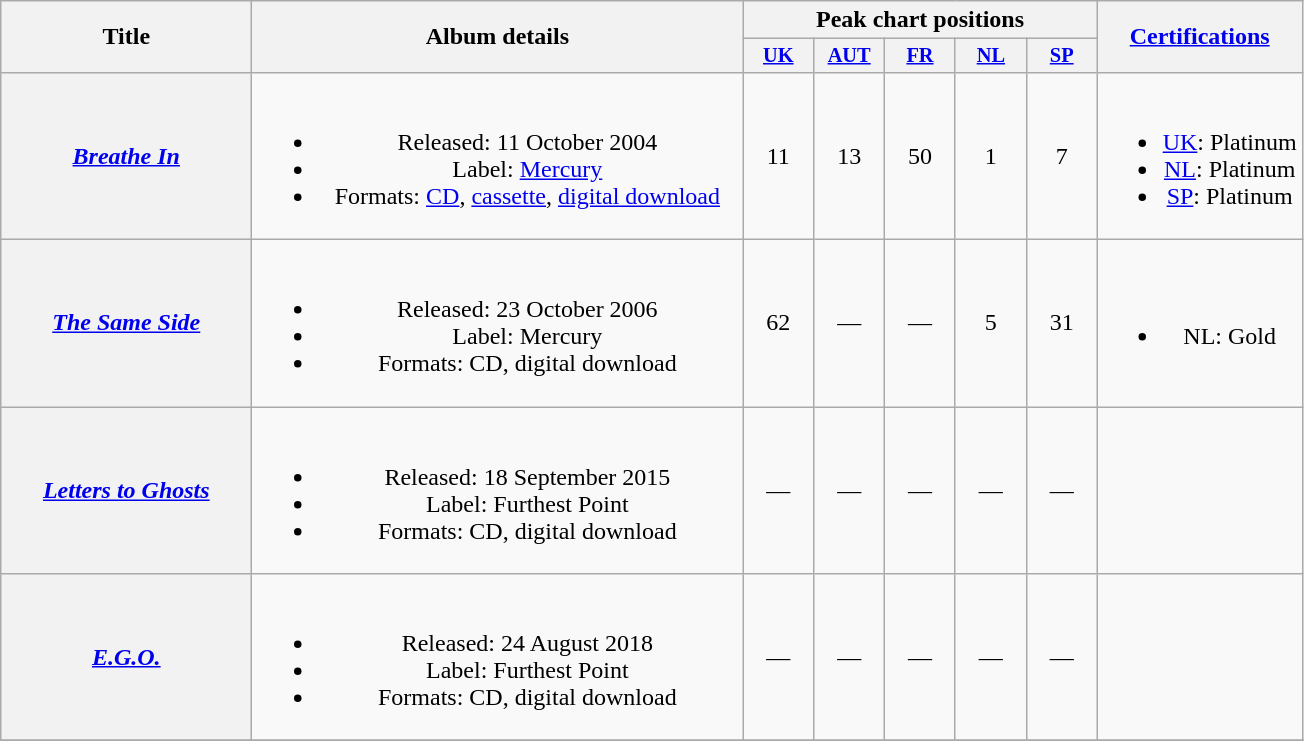<table class="wikitable plainrowheaders" style="text-align:center;" border="1">
<tr>
<th scope="col" rowspan="2" style="width:10em;">Title</th>
<th scope="col" rowspan="2" style="width:20em;">Album details</th>
<th scope="col" colspan="5">Peak chart positions</th>
<th scope="col" rowspan="2"><a href='#'>Certifications</a></th>
</tr>
<tr>
<th scope="col" style="width:3em;font-size:85%;"><a href='#'>UK</a></th>
<th scope="col" style="width:3em;font-size:85%;"><a href='#'>AUT</a></th>
<th scope="col" style="width:3em;font-size:85%;"><a href='#'>FR</a></th>
<th scope="col" style="width:3em;font-size:85%;"><a href='#'>NL</a></th>
<th scope="col" style="width:3em;font-size:85%;"><a href='#'>SP</a></th>
</tr>
<tr>
<th scope="row"><em><a href='#'>Breathe In</a></em></th>
<td><br><ul><li>Released: 11 October 2004</li><li>Label: <a href='#'>Mercury</a></li><li>Formats: <a href='#'>CD</a>, <a href='#'>cassette</a>, <a href='#'>digital download</a></li></ul></td>
<td>11</td>
<td>13</td>
<td>50</td>
<td>1</td>
<td>7</td>
<td><br><ul><li><a href='#'>UK</a>: Platinum</li><li><a href='#'>NL</a>: Platinum</li><li><a href='#'>SP</a>: Platinum</li></ul></td>
</tr>
<tr>
<th scope="row"><em><a href='#'>The Same Side</a></em></th>
<td><br><ul><li>Released: 23 October 2006</li><li>Label: Mercury</li><li>Formats: CD, digital download</li></ul></td>
<td>62</td>
<td>—</td>
<td>—</td>
<td>5</td>
<td>31</td>
<td><br><ul><li>NL: Gold</li></ul></td>
</tr>
<tr>
<th scope="row"><em><a href='#'>Letters to Ghosts</a></em></th>
<td><br><ul><li>Released: 18 September 2015</li><li>Label: Furthest Point</li><li>Formats: CD, digital download</li></ul></td>
<td>—</td>
<td>—</td>
<td>—</td>
<td>—</td>
<td>—</td>
<td></td>
</tr>
<tr>
<th scope="row"><em><a href='#'>E.G.O.</a></em></th>
<td><br><ul><li>Released: 24 August 2018</li><li>Label: Furthest Point</li><li>Formats: CD, digital download</li></ul></td>
<td>—</td>
<td>—</td>
<td>—</td>
<td>—</td>
<td>—</td>
<td></td>
</tr>
<tr>
</tr>
</table>
